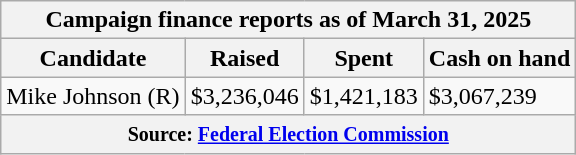<table class="wikitable sortable">
<tr>
<th colspan=4>Campaign finance reports as of March 31, 2025</th>
</tr>
<tr style="text-align:center;">
<th>Candidate</th>
<th>Raised</th>
<th>Spent</th>
<th>Cash on hand</th>
</tr>
<tr>
<td>Mike Johnson (R)</td>
<td>$3,236,046</td>
<td>$1,421,183</td>
<td>$3,067,239</td>
</tr>
<tr>
<th colspan="4"><small>Source: <a href='#'>Federal Election Commission</a></small></th>
</tr>
</table>
